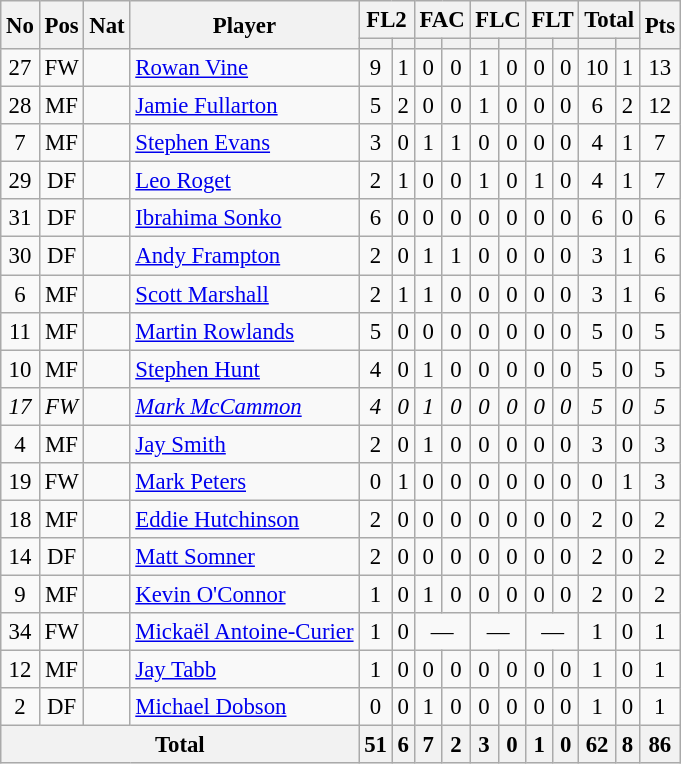<table class="wikitable" style="text-align:center; border:1px #aaa solid; font-size:95%;">
<tr>
<th rowspan="2">No</th>
<th rowspan="2">Pos</th>
<th rowspan="2">Nat</th>
<th rowspan="2">Player</th>
<th colspan="2">FL2</th>
<th colspan="2">FAC</th>
<th colspan="2">FLC</th>
<th colspan="2">FLT</th>
<th colspan="2">Total</th>
<th rowspan="2">Pts</th>
</tr>
<tr>
<th></th>
<th></th>
<th></th>
<th></th>
<th></th>
<th></th>
<th></th>
<th></th>
<th></th>
<th></th>
</tr>
<tr>
<td>27</td>
<td>FW</td>
<td></td>
<td style="text-align:left;"><a href='#'>Rowan Vine</a></td>
<td>9</td>
<td>1</td>
<td>0</td>
<td>0</td>
<td>1</td>
<td>0</td>
<td>0</td>
<td>0</td>
<td>10</td>
<td>1</td>
<td>13</td>
</tr>
<tr>
<td>28</td>
<td>MF</td>
<td></td>
<td style="text-align:left;"><a href='#'>Jamie Fullarton</a></td>
<td>5</td>
<td>2</td>
<td>0</td>
<td>0</td>
<td>1</td>
<td>0</td>
<td>0</td>
<td>0</td>
<td>6</td>
<td>2</td>
<td>12</td>
</tr>
<tr>
<td>7</td>
<td>MF</td>
<td><em></em></td>
<td style="text-align:left;"><a href='#'>Stephen Evans</a></td>
<td>3</td>
<td>0</td>
<td>1</td>
<td>1</td>
<td>0</td>
<td>0</td>
<td>0</td>
<td>0</td>
<td>4</td>
<td>1</td>
<td>7</td>
</tr>
<tr>
<td>29</td>
<td>DF</td>
<td></td>
<td style="text-align:left;"><a href='#'>Leo Roget</a></td>
<td>2</td>
<td>1</td>
<td>0</td>
<td>0</td>
<td>1</td>
<td>0</td>
<td>1</td>
<td>0</td>
<td>4</td>
<td>1</td>
<td>7</td>
</tr>
<tr>
<td>31</td>
<td>DF</td>
<td></td>
<td style="text-align:left;"><a href='#'>Ibrahima Sonko</a></td>
<td>6</td>
<td>0</td>
<td>0</td>
<td>0</td>
<td>0</td>
<td>0</td>
<td>0</td>
<td>0</td>
<td>6</td>
<td>0</td>
<td>6</td>
</tr>
<tr>
<td>30</td>
<td>DF</td>
<td><em></em></td>
<td style="text-align:left;"><a href='#'>Andy Frampton</a></td>
<td>2</td>
<td>0</td>
<td>1</td>
<td>1</td>
<td>0</td>
<td>0</td>
<td>0</td>
<td>0</td>
<td>3</td>
<td>1</td>
<td>6</td>
</tr>
<tr>
<td>6</td>
<td>MF</td>
<td></td>
<td style="text-align:left;"><a href='#'>Scott Marshall</a></td>
<td>2</td>
<td>1</td>
<td>1</td>
<td>0</td>
<td>0</td>
<td>0</td>
<td>0</td>
<td>0</td>
<td>3</td>
<td>1</td>
<td>6</td>
</tr>
<tr>
<td>11</td>
<td>MF</td>
<td></td>
<td style="text-align:left;"><a href='#'>Martin Rowlands</a></td>
<td>5</td>
<td>0</td>
<td>0</td>
<td>0</td>
<td>0</td>
<td>0</td>
<td>0</td>
<td>0</td>
<td>5</td>
<td>0</td>
<td>5</td>
</tr>
<tr>
<td>10</td>
<td>MF</td>
<td></td>
<td style="text-align:left;"><a href='#'>Stephen Hunt</a></td>
<td>4</td>
<td>0</td>
<td>1</td>
<td>0</td>
<td>0</td>
<td>0</td>
<td>0</td>
<td>0</td>
<td>5</td>
<td>0</td>
<td>5</td>
</tr>
<tr>
<td><em>17</em></td>
<td><em>FW</em></td>
<td><em></em></td>
<td style="text-align:left;"><em><a href='#'>Mark McCammon</a></em></td>
<td><em>4</em></td>
<td><em>0</em></td>
<td><em>1</em></td>
<td><em>0</em></td>
<td><em>0</em></td>
<td><em>0</em></td>
<td><em>0</em></td>
<td><em>0</em></td>
<td><em>5</em></td>
<td><em>0</em></td>
<td><em>5</em></td>
</tr>
<tr>
<td>4</td>
<td>MF</td>
<td></td>
<td style="text-align:left;"><a href='#'>Jay Smith</a></td>
<td>2</td>
<td>0</td>
<td>1</td>
<td>0</td>
<td>0</td>
<td>0</td>
<td>0</td>
<td>0</td>
<td>3</td>
<td>0</td>
<td>3</td>
</tr>
<tr>
<td>19</td>
<td>FW</td>
<td></td>
<td style="text-align:left;"><a href='#'>Mark Peters</a></td>
<td>0</td>
<td>1</td>
<td>0</td>
<td>0</td>
<td>0</td>
<td>0</td>
<td>0</td>
<td>0</td>
<td>0</td>
<td>1</td>
<td>3</td>
</tr>
<tr>
<td>18</td>
<td>MF</td>
<td></td>
<td style="text-align:left;"><a href='#'>Eddie Hutchinson</a></td>
<td>2</td>
<td>0</td>
<td>0</td>
<td>0</td>
<td>0</td>
<td>0</td>
<td>0</td>
<td>0</td>
<td>2</td>
<td>0</td>
<td>2</td>
</tr>
<tr>
<td>14</td>
<td>DF</td>
<td><em></em></td>
<td style="text-align:left;"><a href='#'>Matt Somner</a></td>
<td>2</td>
<td>0</td>
<td>0</td>
<td>0</td>
<td>0</td>
<td>0</td>
<td>0</td>
<td>0</td>
<td>2</td>
<td>0</td>
<td>2</td>
</tr>
<tr>
<td>9</td>
<td>MF</td>
<td></td>
<td style="text-align:left;"><a href='#'>Kevin O'Connor</a></td>
<td>1</td>
<td>0</td>
<td>1</td>
<td>0</td>
<td>0</td>
<td>0</td>
<td>0</td>
<td>0</td>
<td>2</td>
<td>0</td>
<td>2</td>
</tr>
<tr>
<td>34</td>
<td>FW</td>
<td></td>
<td style="text-align:left;"><a href='#'>Mickaël Antoine-Curier</a></td>
<td>1</td>
<td>0</td>
<td colspan="2">—</td>
<td colspan="2">—</td>
<td colspan="2">—</td>
<td>1</td>
<td>0</td>
<td>1</td>
</tr>
<tr>
<td>12</td>
<td>MF</td>
<td></td>
<td style="text-align:left;"><a href='#'>Jay Tabb</a></td>
<td>1</td>
<td>0</td>
<td>0</td>
<td>0</td>
<td>0</td>
<td>0</td>
<td>0</td>
<td>0</td>
<td>1</td>
<td>0</td>
<td>1</td>
</tr>
<tr>
<td>2</td>
<td>DF</td>
<td></td>
<td style="text-align:left;"><a href='#'>Michael Dobson</a></td>
<td>0</td>
<td>0</td>
<td>1</td>
<td>0</td>
<td>0</td>
<td>0</td>
<td>0</td>
<td>0</td>
<td>1</td>
<td>0</td>
<td>1</td>
</tr>
<tr>
<th colspan="4">Total</th>
<th>51</th>
<th>6</th>
<th>7</th>
<th>2</th>
<th>3</th>
<th>0</th>
<th>1</th>
<th>0</th>
<th>62</th>
<th>8</th>
<th>86</th>
</tr>
</table>
